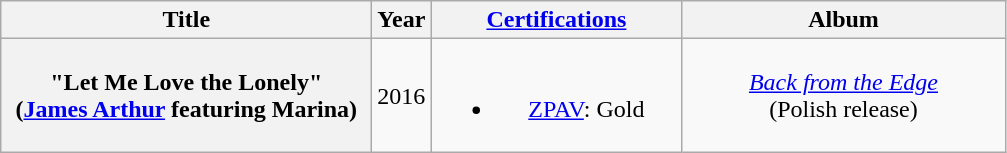<table class="wikitable plainrowheaders" style="text-align:center;">
<tr>
<th scope="col" style="width:15em;">Title</th>
<th scope="col" style="width:1.5em;">Year</th>
<th scope="col" style="width:10em;"><a href='#'>Certifications</a></th>
<th scope="col" style="width:13em;">Album</th>
</tr>
<tr>
<th scope="row">"Let Me Love the Lonely"<br><span>(<a href='#'>James Arthur</a> featuring Marina)</span></th>
<td>2016</td>
<td><br><ul><li><a href='#'>ZPAV</a>: Gold</li></ul></td>
<td><em><a href='#'>Back from the Edge</a></em><br><span>(Polish release)</span></td>
</tr>
</table>
